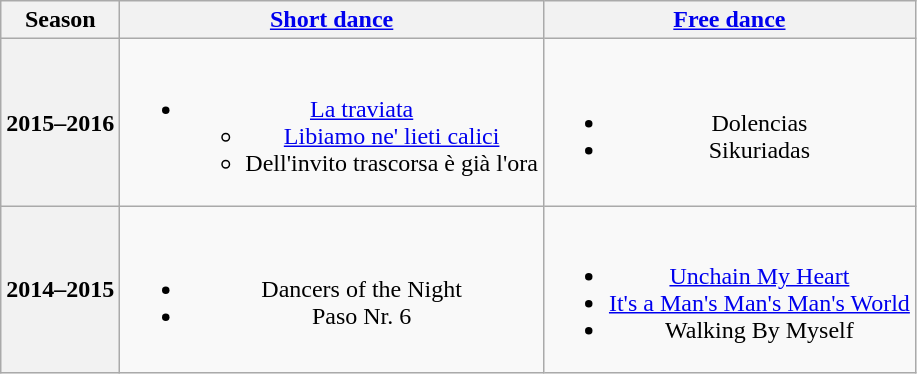<table class=wikitable style=text-align:center>
<tr>
<th>Season</th>
<th><a href='#'>Short dance</a></th>
<th><a href='#'>Free dance</a></th>
</tr>
<tr>
<th>2015–2016 <br> </th>
<td><br><ul><li><a href='#'>La traviata</a> <br><ul><li> <a href='#'>Libiamo ne' lieti calici</a></li><li> Dell'invito trascorsa è già l'ora</li></ul></li></ul></td>
<td><br><ul><li>Dolencias <br></li><li>Sikuriadas <br></li></ul></td>
</tr>
<tr>
<th>2014–2015 <br> </th>
<td><br><ul><li>Dancers of the Night <br></li><li>Paso Nr. 6 <br></li></ul></td>
<td><br><ul><li><a href='#'>Unchain My Heart</a> <br></li><li><a href='#'>It's a Man's Man's Man's World</a> <br></li><li>Walking By Myself <br></li></ul></td>
</tr>
</table>
